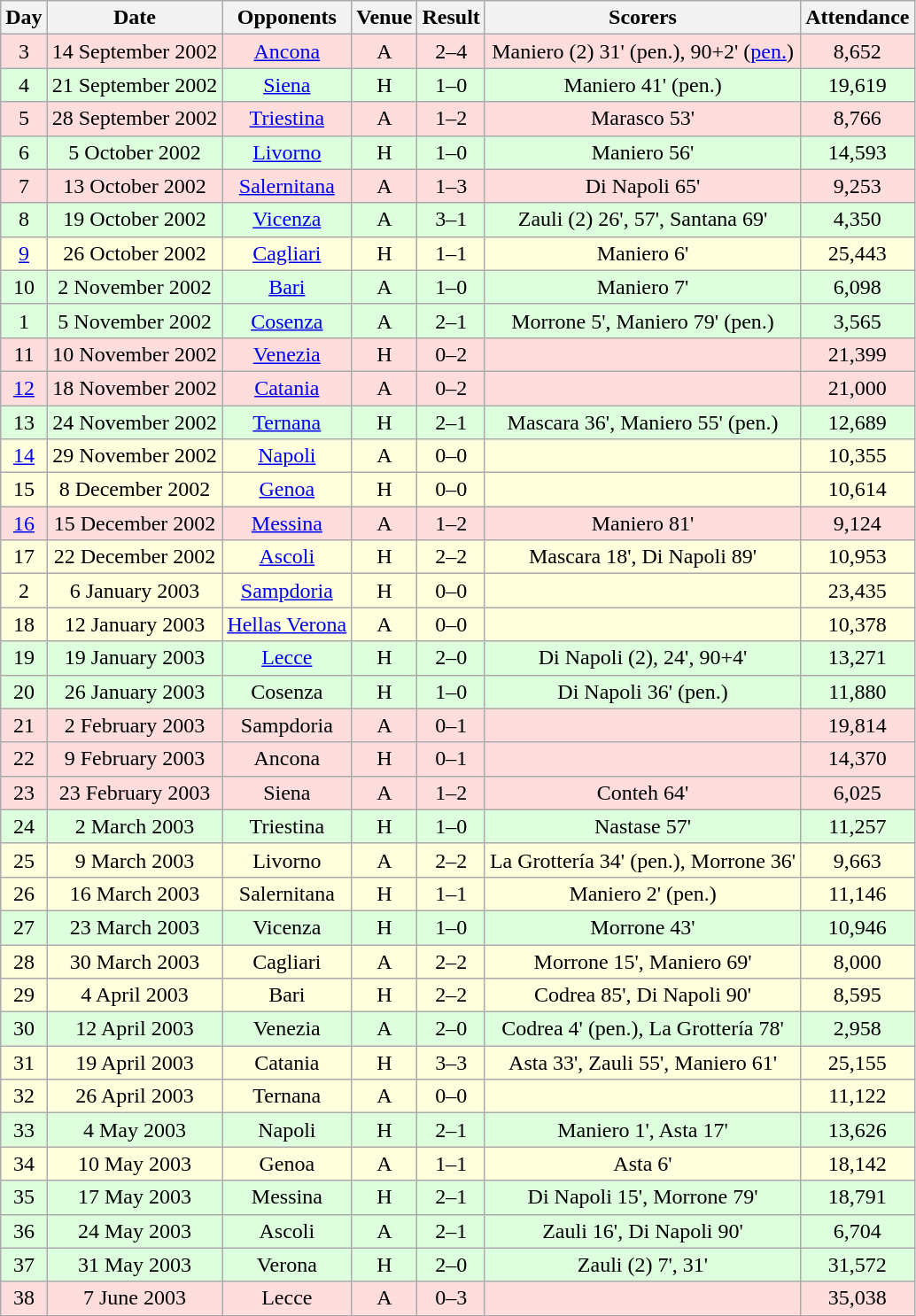<table class="wikitable" style="text-align:center">
<tr>
<th>Day</th>
<th>Date</th>
<th>Opponents</th>
<th>Venue</th>
<th>Result</th>
<th>Scorers</th>
<th>Attendance</th>
</tr>
<tr style="background:#ffdddd">
<td>3</td>
<td>14 September 2002</td>
<td><a href='#'>Ancona</a></td>
<td>A</td>
<td>2–4</td>
<td>Maniero (2) 31' (pen.), 90+2' (<a href='#'>pen.</a>)</td>
<td>8,652</td>
</tr>
<tr style="background:#ddffdd">
<td>4</td>
<td>21 September 2002</td>
<td><a href='#'>Siena</a></td>
<td>H</td>
<td>1–0</td>
<td>Maniero 41' (pen.)</td>
<td>19,619</td>
</tr>
<tr style="background:#ffdddd">
<td>5</td>
<td>28 September 2002</td>
<td><a href='#'>Triestina</a></td>
<td>A</td>
<td>1–2</td>
<td>Marasco 53'</td>
<td>8,766</td>
</tr>
<tr style="background:#ddffdd">
<td>6</td>
<td>5 October 2002</td>
<td><a href='#'>Livorno</a></td>
<td>H</td>
<td>1–0</td>
<td>Maniero 56'</td>
<td>14,593</td>
</tr>
<tr style="background:#ffdddd">
<td>7</td>
<td>13 October 2002</td>
<td><a href='#'>Salernitana</a></td>
<td>A</td>
<td>1–3</td>
<td>Di Napoli 65'</td>
<td>9,253</td>
</tr>
<tr style="background:#ddffdd">
<td>8</td>
<td>19 October 2002</td>
<td><a href='#'>Vicenza</a></td>
<td>A</td>
<td>3–1</td>
<td>Zauli (2) 26', 57', Santana 69'</td>
<td>4,350</td>
</tr>
<tr style="background:#ffffdd">
<td><a href='#'>9</a></td>
<td>26 October 2002</td>
<td><a href='#'>Cagliari</a></td>
<td>H</td>
<td>1–1</td>
<td>Maniero 6'</td>
<td>25,443</td>
</tr>
<tr style="background:#ddffdd">
<td>10</td>
<td>2 November 2002</td>
<td><a href='#'>Bari</a></td>
<td>A</td>
<td>1–0</td>
<td>Maniero 7'</td>
<td>6,098</td>
</tr>
<tr style="background:#ddffdd">
<td>1</td>
<td>5 November 2002</td>
<td><a href='#'>Cosenza</a></td>
<td>A</td>
<td>2–1</td>
<td>Morrone 5', Maniero 79' (pen.)</td>
<td>3,565</td>
</tr>
<tr style="background:#ffdddd">
<td>11</td>
<td>10 November 2002</td>
<td><a href='#'>Venezia</a></td>
<td>H</td>
<td>0–2</td>
<td></td>
<td>21,399</td>
</tr>
<tr style="background:#ffdddd">
<td><a href='#'>12</a></td>
<td>18 November 2002</td>
<td><a href='#'>Catania</a></td>
<td>A</td>
<td>0–2</td>
<td></td>
<td>21,000</td>
</tr>
<tr style="background:#ddffdd">
<td>13</td>
<td>24 November 2002</td>
<td><a href='#'>Ternana</a></td>
<td>H</td>
<td>2–1</td>
<td>Mascara 36', Maniero 55' (pen.)</td>
<td>12,689</td>
</tr>
<tr style="background:#ffffdd">
<td><a href='#'>14</a></td>
<td>29 November 2002</td>
<td><a href='#'>Napoli</a></td>
<td>A</td>
<td>0–0</td>
<td></td>
<td>10,355</td>
</tr>
<tr style="background:#ffffdd">
<td>15</td>
<td>8 December 2002</td>
<td><a href='#'>Genoa</a></td>
<td>H</td>
<td>0–0</td>
<td></td>
<td>10,614</td>
</tr>
<tr style="background:#ffdddd">
<td><a href='#'>16</a></td>
<td>15 December 2002</td>
<td><a href='#'>Messina</a></td>
<td>A</td>
<td>1–2</td>
<td>Maniero 81'</td>
<td>9,124</td>
</tr>
<tr style="background:#ffffdd">
<td>17</td>
<td>22 December 2002</td>
<td><a href='#'>Ascoli</a></td>
<td>H</td>
<td>2–2</td>
<td>Mascara 18', Di Napoli 89'</td>
<td>10,953</td>
</tr>
<tr style="background:#ffffdd">
<td>2</td>
<td>6 January 2003</td>
<td><a href='#'>Sampdoria</a></td>
<td>H</td>
<td>0–0</td>
<td></td>
<td>23,435</td>
</tr>
<tr style="background:#ffffdd">
<td>18</td>
<td>12 January 2003</td>
<td><a href='#'>Hellas Verona</a></td>
<td>A</td>
<td>0–0</td>
<td></td>
<td>10,378</td>
</tr>
<tr style="background:#ddffdd">
<td>19</td>
<td>19 January 2003</td>
<td><a href='#'>Lecce</a></td>
<td>H</td>
<td>2–0</td>
<td>Di Napoli (2), 24', 90+4'</td>
<td>13,271</td>
</tr>
<tr style="background:#ddffdd">
<td>20</td>
<td>26 January 2003</td>
<td>Cosenza</td>
<td>H</td>
<td>1–0</td>
<td>Di Napoli 36' (pen.)</td>
<td>11,880</td>
</tr>
<tr style="background:#ffdddd">
<td>21</td>
<td>2 February 2003</td>
<td>Sampdoria</td>
<td>A</td>
<td>0–1</td>
<td></td>
<td>19,814</td>
</tr>
<tr style="background:#ffdddd">
<td>22</td>
<td>9 February 2003</td>
<td>Ancona</td>
<td>H</td>
<td>0–1</td>
<td></td>
<td>14,370</td>
</tr>
<tr style="background:#ffdddd">
<td>23</td>
<td>23 February 2003</td>
<td>Siena</td>
<td>A</td>
<td>1–2</td>
<td>Conteh 64'</td>
<td>6,025</td>
</tr>
<tr style="background:#ddffdd">
<td>24</td>
<td>2 March 2003</td>
<td>Triestina</td>
<td>H</td>
<td>1–0</td>
<td>Nastase 57'</td>
<td>11,257</td>
</tr>
<tr style="background:#ffffdd">
<td>25</td>
<td>9 March 2003</td>
<td>Livorno</td>
<td>A</td>
<td>2–2</td>
<td>La Grottería 34' (pen.), Morrone 36'</td>
<td>9,663</td>
</tr>
<tr style="background:#ffffdd">
<td>26</td>
<td>16 March 2003</td>
<td>Salernitana</td>
<td>H</td>
<td>1–1</td>
<td>Maniero 2' (pen.)</td>
<td>11,146</td>
</tr>
<tr style="background:#ddffdd">
<td>27</td>
<td>23 March 2003</td>
<td>Vicenza</td>
<td>H</td>
<td>1–0</td>
<td>Morrone 43'</td>
<td>10,946</td>
</tr>
<tr style="background:#ffffdd">
<td>28</td>
<td>30 March 2003</td>
<td>Cagliari</td>
<td>A</td>
<td>2–2</td>
<td>Morrone 15', Maniero 69'</td>
<td>8,000</td>
</tr>
<tr style="background:#ffffdd">
<td>29</td>
<td>4 April 2003</td>
<td>Bari</td>
<td>H</td>
<td>2–2</td>
<td>Codrea 85', Di Napoli 90'</td>
<td>8,595</td>
</tr>
<tr style="background:#ddffdd">
<td>30</td>
<td>12 April 2003</td>
<td>Venezia</td>
<td>A</td>
<td>2–0</td>
<td>Codrea 4' (pen.), La Grottería 78'</td>
<td>2,958</td>
</tr>
<tr style="background:#ffffdd">
<td>31</td>
<td>19 April 2003</td>
<td>Catania</td>
<td>H</td>
<td>3–3</td>
<td>Asta 33', Zauli 55', Maniero 61'</td>
<td>25,155</td>
</tr>
<tr style="background:#ffffdd">
<td>32</td>
<td>26 April 2003</td>
<td>Ternana</td>
<td>A</td>
<td>0–0</td>
<td></td>
<td>11,122</td>
</tr>
<tr style="background:#ddffdd">
<td>33</td>
<td>4 May 2003</td>
<td>Napoli</td>
<td>H</td>
<td>2–1</td>
<td>Maniero 1', Asta 17'</td>
<td>13,626</td>
</tr>
<tr style="background:#ffffdd">
<td>34</td>
<td>10 May 2003</td>
<td>Genoa</td>
<td>A</td>
<td>1–1</td>
<td>Asta 6'</td>
<td>18,142</td>
</tr>
<tr style="background:#ddffdd">
<td>35</td>
<td>17 May 2003</td>
<td>Messina</td>
<td>H</td>
<td>2–1</td>
<td>Di Napoli 15', Morrone 79'</td>
<td>18,791</td>
</tr>
<tr style="background:#ddffdd">
<td>36</td>
<td>24 May 2003</td>
<td>Ascoli</td>
<td>A</td>
<td>2–1</td>
<td>Zauli 16', Di Napoli 90'</td>
<td>6,704</td>
</tr>
<tr style="background:#ddffdd">
<td>37</td>
<td>31 May 2003</td>
<td>Verona</td>
<td>H</td>
<td>2–0</td>
<td>Zauli (2) 7', 31'</td>
<td>31,572</td>
</tr>
<tr style="background:#ffdddd">
<td>38</td>
<td>7 June 2003</td>
<td>Lecce</td>
<td>A</td>
<td>0–3</td>
<td></td>
<td>35,038</td>
</tr>
</table>
